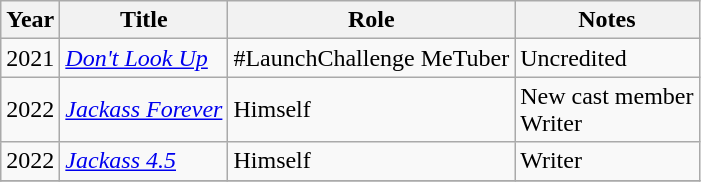<table class="wikitable sortable">
<tr>
<th>Year</th>
<th>Title</th>
<th>Role</th>
<th class="unsortable">Notes</th>
</tr>
<tr>
<td>2021</td>
<td><em><a href='#'>Don't Look Up</a></em></td>
<td>#LaunchChallenge MeTuber</td>
<td>Uncredited</td>
</tr>
<tr>
<td>2022</td>
<td><em><a href='#'>Jackass Forever</a></em></td>
<td>Himself</td>
<td>New cast member<br>Writer</td>
</tr>
<tr>
<td>2022</td>
<td><em><a href='#'>Jackass 4.5</a></em></td>
<td>Himself</td>
<td>Writer</td>
</tr>
<tr>
</tr>
</table>
